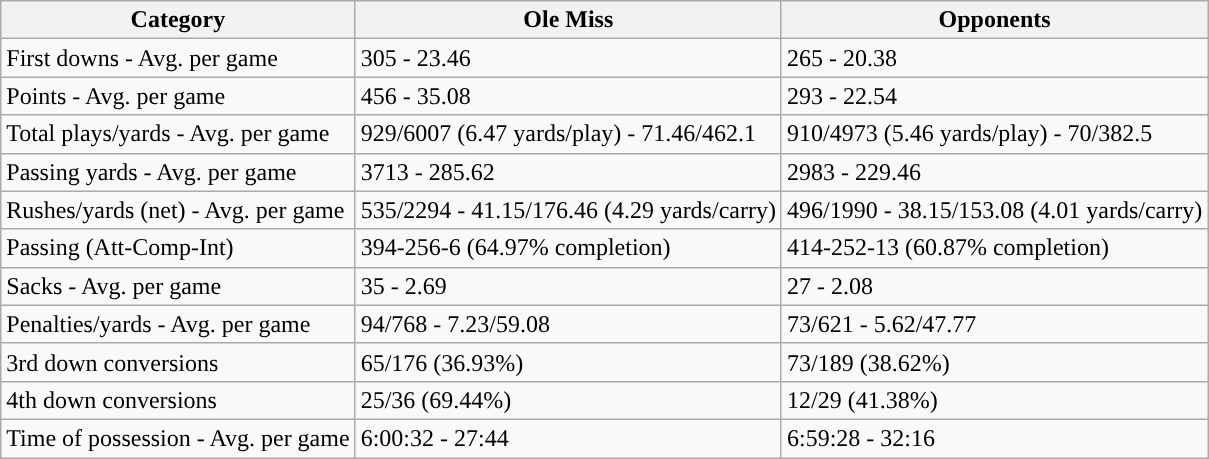<table class="wikitable" style="float: left;">
<tr>
<th>Category</th>
<th>Ole Miss</th>
<th>Opponents</th>
</tr>
<tr>
<td>First downs - Avg. per game</td>
<td>305 - 23.46</td>
<td>265 - 20.38</td>
</tr>
<tr>
<td>Points - Avg. per game</td>
<td>456 - 35.08</td>
<td>293 - 22.54</td>
</tr>
<tr>
<td>Total plays/yards - Avg. per game</td>
<td>929/6007 (6.47 yards/play) - 71.46/462.1</td>
<td>910/4973 (5.46 yards/play) - 70/382.5</td>
</tr>
<tr>
<td>Passing yards - Avg. per game</td>
<td>3713 - 285.62</td>
<td>2983 - 229.46</td>
</tr>
<tr>
<td>Rushes/yards (net) - Avg. per game</td>
<td>535/2294 - 41.15/176.46 (4.29 yards/carry)</td>
<td>496/1990 - 38.15/153.08 (4.01 yards/carry)</td>
</tr>
<tr>
<td>Passing (Att-Comp-Int)</td>
<td>394-256-6 (64.97% completion)</td>
<td>414-252-13 (60.87% completion)</td>
</tr>
<tr>
<td>Sacks - Avg. per game</td>
<td>35 - 2.69</td>
<td>27 - 2.08</td>
</tr>
<tr>
<td>Penalties/yards - Avg. per game</td>
<td>94/768 - 7.23/59.08</td>
<td>73/621 - 5.62/47.77</td>
</tr>
<tr>
<td>3rd down conversions</td>
<td>65/176 (36.93%)</td>
<td>73/189 (38.62%)</td>
</tr>
<tr>
<td>4th down conversions</td>
<td>25/36 (69.44%)</td>
<td>12/29 (41.38%)</td>
</tr>
<tr>
<td>Time of possession - Avg. per game</td>
<td>6:00:32 - 27:44</td>
<td>6:59:28 - 32:16</td>
</tr>
</table>
